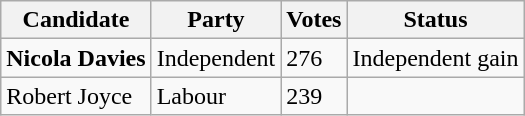<table class="wikitable sortable">
<tr>
<th>Candidate</th>
<th>Party</th>
<th>Votes</th>
<th>Status</th>
</tr>
<tr>
<td><strong>Nicola Davies</strong></td>
<td>Independent</td>
<td>276</td>
<td>Independent gain</td>
</tr>
<tr>
<td>Robert Joyce</td>
<td>Labour</td>
<td>239</td>
<td></td>
</tr>
</table>
